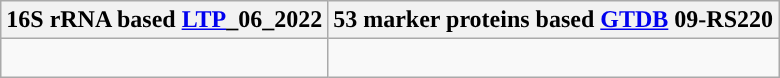<table class="wikitable">
<tr>
<th colspan=1>16S rRNA based <a href='#'>LTP</a>_06_2022</th>
<th colspan=1>53 marker proteins based <a href='#'>GTDB</a> 09-RS220</th>
</tr>
<tr>
<td style="vertical-align:top"><br></td>
<td><br></td>
</tr>
</table>
